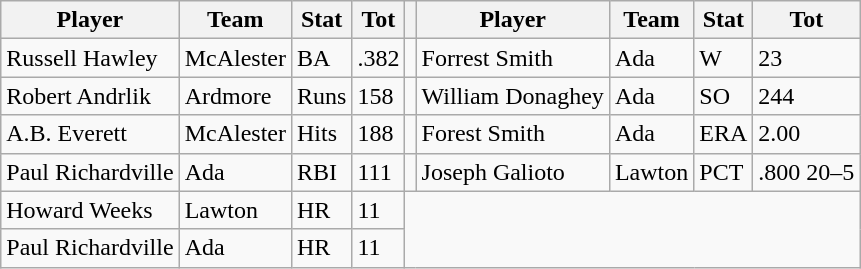<table class="wikitable">
<tr>
<th>Player</th>
<th>Team</th>
<th>Stat</th>
<th>Tot</th>
<th></th>
<th>Player</th>
<th>Team</th>
<th>Stat</th>
<th>Tot</th>
</tr>
<tr>
<td>Russell Hawley</td>
<td>McAlester</td>
<td>BA</td>
<td>.382</td>
<td></td>
<td>Forrest Smith</td>
<td>Ada</td>
<td>W</td>
<td>23</td>
</tr>
<tr>
<td>Robert Andrlik</td>
<td>Ardmore</td>
<td>Runs</td>
<td>158</td>
<td></td>
<td>William Donaghey</td>
<td>Ada</td>
<td>SO</td>
<td>244</td>
</tr>
<tr>
<td>A.B. Everett</td>
<td>McAlester</td>
<td>Hits</td>
<td>188</td>
<td></td>
<td>Forest Smith</td>
<td>Ada</td>
<td>ERA</td>
<td>2.00</td>
</tr>
<tr>
<td>Paul Richardville</td>
<td>Ada</td>
<td>RBI</td>
<td>111</td>
<td></td>
<td>Joseph Galioto</td>
<td>Lawton</td>
<td>PCT</td>
<td>.800 20–5</td>
</tr>
<tr>
<td>Howard Weeks</td>
<td>Lawton</td>
<td>HR</td>
<td>11</td>
</tr>
<tr>
<td>Paul Richardville</td>
<td>Ada</td>
<td>HR</td>
<td>11</td>
</tr>
</table>
